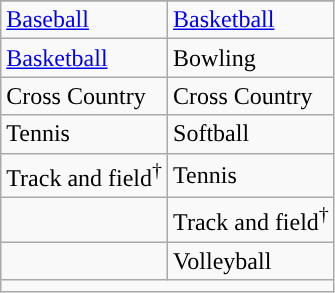<table class="wikitable" style="float:center">
<tr>
</tr>
<tr>
<td><a href='#'>Baseball</a></td>
<td><a href='#'>Basketball</a></td>
</tr>
<tr>
<td><a href='#'>Basketball</a></td>
<td>Bowling</td>
</tr>
<tr>
<td>Cross Country</td>
<td>Cross Country</td>
</tr>
<tr>
<td>Tennis</td>
<td>Softball</td>
</tr>
<tr>
<td>Track and field<sup>†</sup></td>
<td>Tennis</td>
</tr>
<tr>
<td></td>
<td>Track and field<sup>†</sup></td>
</tr>
<tr>
<td></td>
<td>Volleyball</td>
</tr>
<tr>
<td colspan="2"></td>
</tr>
</table>
